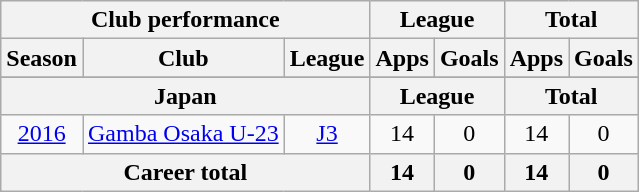<table class="wikitable" style="text-align:center">
<tr>
<th colspan=3>Club performance</th>
<th colspan=2>League</th>
<th colspan=2>Total</th>
</tr>
<tr>
<th>Season</th>
<th>Club</th>
<th>League</th>
<th>Apps</th>
<th>Goals</th>
<th>Apps</th>
<th>Goals</th>
</tr>
<tr>
</tr>
<tr>
<th colspan=3>Japan</th>
<th colspan=2>League</th>
<th colspan=2>Total</th>
</tr>
<tr>
<td><a href='#'>2016</a></td>
<td rowspan="1"><a href='#'>Gamba Osaka U-23</a></td>
<td rowspan="1"><a href='#'>J3</a></td>
<td>14</td>
<td>0</td>
<td>14</td>
<td>0</td>
</tr>
<tr>
<th colspan=3>Career total</th>
<th>14</th>
<th>0</th>
<th>14</th>
<th>0</th>
</tr>
</table>
